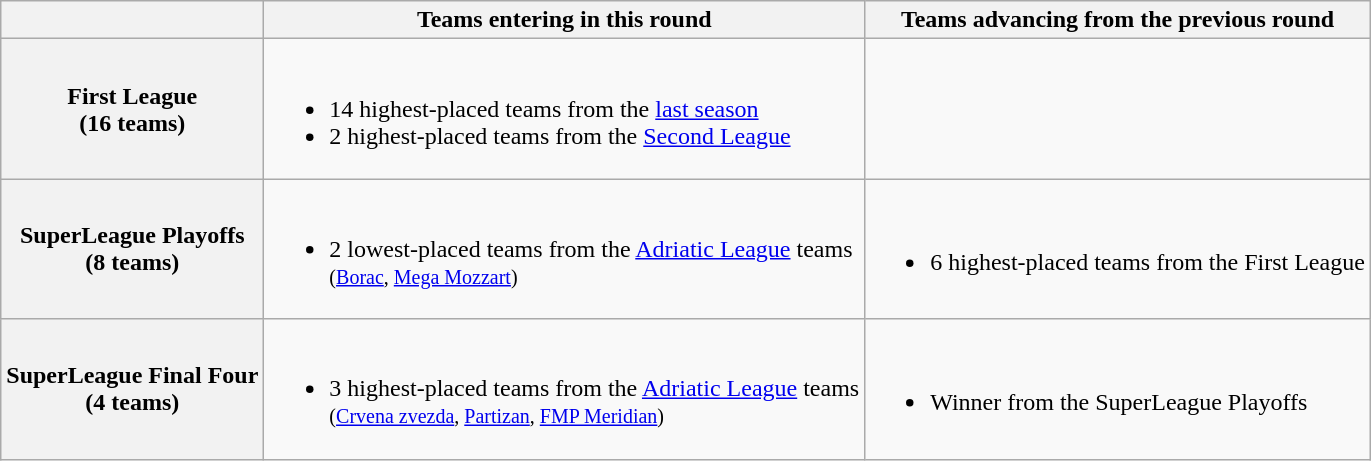<table class="wikitable">
<tr>
<th></th>
<th>Teams entering in this round</th>
<th>Teams advancing from the previous round</th>
</tr>
<tr>
<th>First League<br>(16 teams)</th>
<td><br><ul><li>14 highest-placed teams from the <a href='#'>last season</a></li><li>2 highest-placed teams from the <a href='#'>Second League</a></li></ul></td>
<td></td>
</tr>
<tr>
<th>SuperLeague Playoffs<br>(8 teams)</th>
<td><br><ul><li>2 lowest-placed teams from the <a href='#'>Adriatic League</a> teams<br><small>(<a href='#'>Borac</a>, <a href='#'>Mega Mozzart</a>)</small></li></ul></td>
<td><br><ul><li>6 highest-placed teams from the First League</li></ul></td>
</tr>
<tr>
<th>SuperLeague Final Four<br>(4 teams)</th>
<td><br><ul><li>3 highest-placed teams from the <a href='#'>Adriatic League</a> teams<br><small>(<a href='#'>Crvena zvezda</a>, <a href='#'>Partizan</a>, <a href='#'>FMP Meridian</a>)</small></li></ul></td>
<td><br><ul><li>Winner from the SuperLeague Playoffs</li></ul></td>
</tr>
</table>
